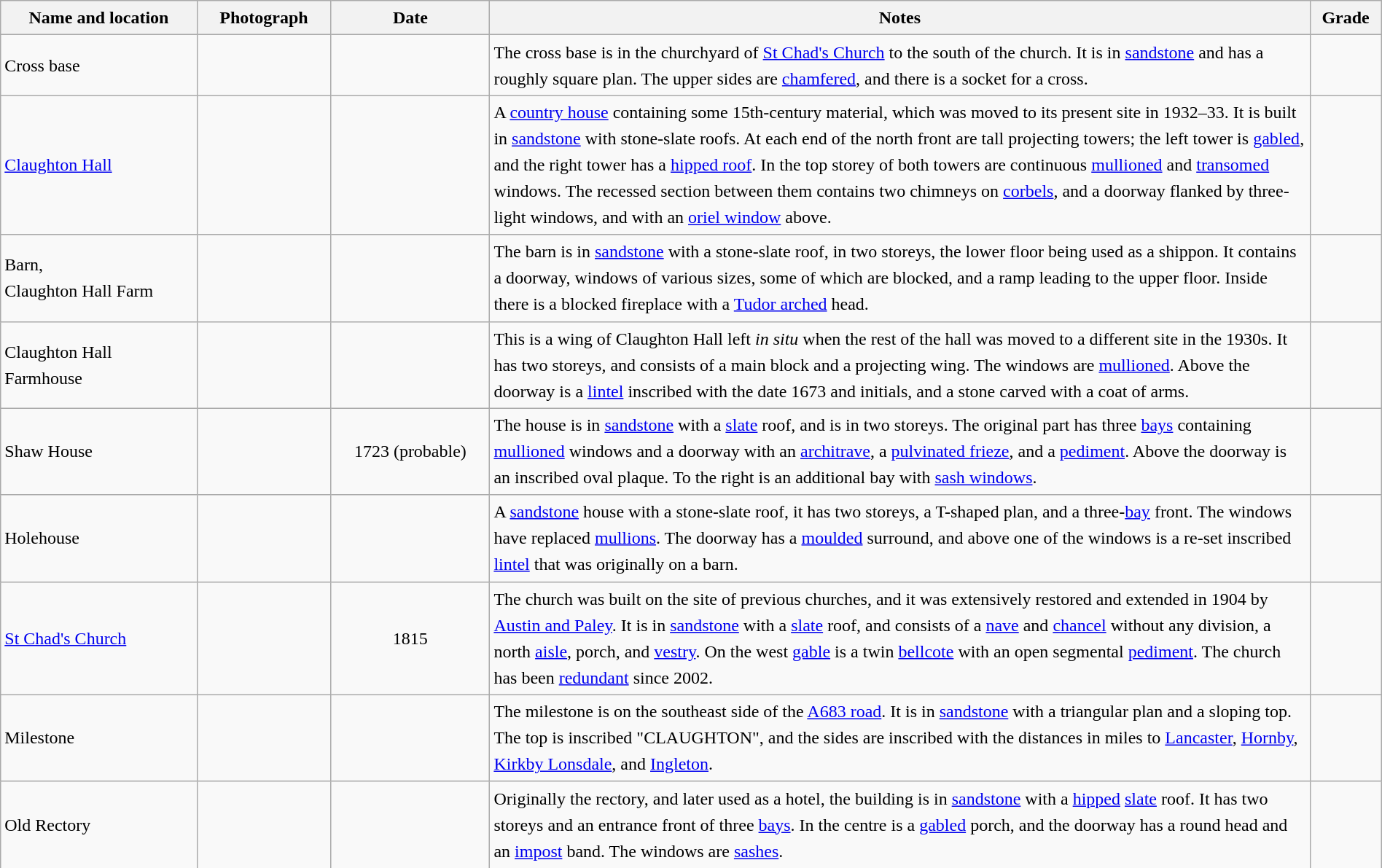<table class="wikitable sortable plainrowheaders" style="width:100%;border:0px;text-align:left;line-height:150%;">
<tr>
<th scope="col"  style="width:150px">Name and location</th>
<th scope="col"  style="width:100px" class="unsortable">Photograph</th>
<th scope="col"  style="width:120px">Date</th>
<th scope="col"  style="width:650px" class="unsortable">Notes</th>
<th scope="col"  style="width:50px">Grade</th>
</tr>
<tr>
<td>Cross base<br><small></small></td>
<td></td>
<td align="center"></td>
<td>The cross base is in the churchyard of <a href='#'>St Chad's Church</a> to the south of the church.  It is in <a href='#'>sandstone</a> and has a roughly square plan.  The upper sides are <a href='#'>chamfered</a>, and there is a socket for a cross.</td>
<td align="center" ></td>
</tr>
<tr>
<td><a href='#'>Claughton Hall</a><br><small></small></td>
<td></td>
<td align="center"></td>
<td>A <a href='#'>country house</a> containing some 15th-century material, which was moved to its present site in 1932–33.  It is built in <a href='#'>sandstone</a> with stone-slate roofs.  At each end of the north front are tall projecting towers; the left tower is <a href='#'>gabled</a>, and the right tower has a <a href='#'>hipped roof</a>.  In the top storey of both towers are continuous <a href='#'>mullioned</a> and <a href='#'>transomed</a> windows.  The recessed section between them contains two chimneys on <a href='#'>corbels</a>, and a doorway flanked by three-light windows, and with an <a href='#'>oriel window</a> above.</td>
<td align="center" ></td>
</tr>
<tr>
<td>Barn,<br>Claughton Hall Farm<br><small></small></td>
<td></td>
<td align="center"></td>
<td>The barn is in <a href='#'>sandstone</a> with a stone-slate roof, in two storeys, the lower floor being used as a shippon.  It contains a doorway, windows of various sizes, some of which are blocked, and a ramp leading to the upper floor.  Inside there is a blocked fireplace with a <a href='#'>Tudor arched</a> head.</td>
<td align="center" ></td>
</tr>
<tr>
<td>Claughton Hall Farmhouse<br><small></small></td>
<td></td>
<td align="center"></td>
<td>This is a wing of Claughton Hall left <em>in situ</em> when the rest of the hall was moved to a different site in the 1930s.  It has two storeys, and consists of a main block and a projecting wing. The windows are <a href='#'>mullioned</a>.  Above the doorway is a <a href='#'>lintel</a> inscribed with the date 1673 and initials, and a stone carved with a coat of arms.</td>
<td align="center" ></td>
</tr>
<tr>
<td>Shaw House<br><small></small></td>
<td></td>
<td align="center">1723 (probable)</td>
<td>The house is in <a href='#'>sandstone</a> with a <a href='#'>slate</a> roof, and is in two storeys. The original part has three <a href='#'>bays</a> containing <a href='#'>mullioned</a> windows and a doorway with an <a href='#'>architrave</a>, a <a href='#'>pulvinated frieze</a>, and a <a href='#'>pediment</a>.  Above the doorway is an inscribed oval plaque.  To the right is an additional bay with <a href='#'>sash windows</a>.</td>
<td align="center" ></td>
</tr>
<tr>
<td>Holehouse<br><small></small></td>
<td></td>
<td align="center"></td>
<td>A <a href='#'>sandstone</a> house with a stone-slate roof, it has two storeys, a T-shaped plan, and a three-<a href='#'>bay</a> front.  The windows have replaced <a href='#'>mullions</a>.  The doorway has a <a href='#'>moulded</a> surround, and above one of the windows is a re-set inscribed <a href='#'>lintel</a> that was originally on a barn.</td>
<td align="center" ></td>
</tr>
<tr>
<td><a href='#'>St Chad's Church</a><br><small></small></td>
<td></td>
<td align="center">1815</td>
<td>The church was built on the site of previous churches, and it was extensively restored and extended in 1904 by <a href='#'>Austin and Paley</a>.  It is in <a href='#'>sandstone</a> with a <a href='#'>slate</a> roof, and consists of a <a href='#'>nave</a> and <a href='#'>chancel</a> without any division, a north <a href='#'>aisle</a>, porch, and <a href='#'>vestry</a>.  On the west <a href='#'>gable</a> is a twin <a href='#'>bellcote</a> with an open segmental <a href='#'>pediment</a>.  The church has been <a href='#'>redundant</a> since 2002.</td>
<td align="center" ></td>
</tr>
<tr>
<td>Milestone<br><small></small></td>
<td></td>
<td align="center"></td>
<td>The milestone is on the southeast side of the <a href='#'>A683 road</a>.  It is in <a href='#'>sandstone</a> with a triangular plan and a sloping top.  The top is inscribed "CLAUGHTON", and the sides are inscribed with the distances in miles to <a href='#'>Lancaster</a>, <a href='#'>Hornby</a>, <a href='#'>Kirkby Lonsdale</a>, and <a href='#'>Ingleton</a>.</td>
<td align="center" ></td>
</tr>
<tr>
<td>Old Rectory<br><small></small></td>
<td></td>
<td align="center"></td>
<td>Originally the rectory, and later used as a hotel, the building is in <a href='#'>sandstone</a> with a <a href='#'>hipped</a> <a href='#'>slate</a> roof.  It has two storeys and an entrance front of three <a href='#'>bays</a>.  In the centre is a <a href='#'>gabled</a> porch, and the doorway has a round head and an <a href='#'>impost</a> band.  The windows are <a href='#'>sashes</a>.</td>
<td align="center" ></td>
</tr>
<tr>
</tr>
</table>
